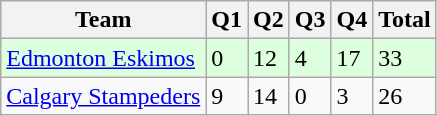<table class="wikitable">
<tr>
<th>Team</th>
<th>Q1</th>
<th>Q2</th>
<th>Q3</th>
<th>Q4</th>
<th>Total</th>
</tr>
<tr style="background-color:#DDFFDD">
<td><a href='#'>Edmonton Eskimos</a></td>
<td>0</td>
<td>12</td>
<td>4</td>
<td>17</td>
<td>33</td>
</tr>
<tr>
<td><a href='#'>Calgary Stampeders</a></td>
<td>9</td>
<td>14</td>
<td>0</td>
<td>3</td>
<td>26</td>
</tr>
</table>
